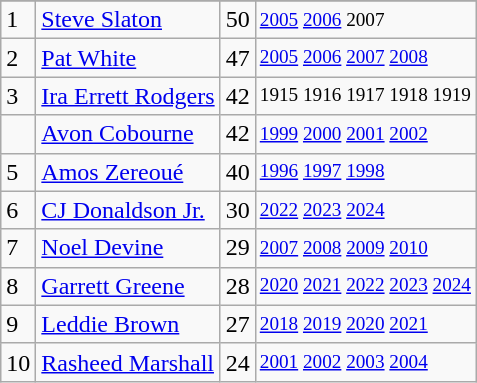<table class="wikitable">
<tr>
</tr>
<tr>
<td>1</td>
<td><a href='#'>Steve Slaton</a></td>
<td>50</td>
<td style="font-size:80%;"><a href='#'>2005</a> <a href='#'>2006</a> 2007</td>
</tr>
<tr>
<td>2</td>
<td><a href='#'>Pat White</a></td>
<td>47</td>
<td style="font-size:80%;"><a href='#'>2005</a> <a href='#'>2006</a> <a href='#'>2007</a> <a href='#'>2008</a></td>
</tr>
<tr>
<td>3</td>
<td><a href='#'>Ira Errett Rodgers</a></td>
<td>42</td>
<td style="font-size:80%;">1915 1916 1917 1918 1919</td>
</tr>
<tr>
<td></td>
<td><a href='#'>Avon Cobourne</a></td>
<td>42</td>
<td style="font-size:80%;"><a href='#'>1999</a> <a href='#'>2000</a> <a href='#'>2001</a> <a href='#'>2002</a></td>
</tr>
<tr>
<td>5</td>
<td><a href='#'>Amos Zereoué</a></td>
<td>40</td>
<td style="font-size:80%;"><a href='#'>1996</a> <a href='#'>1997</a> <a href='#'>1998</a></td>
</tr>
<tr>
<td>6</td>
<td><a href='#'>CJ Donaldson Jr.</a></td>
<td>30</td>
<td style="font-size:80%;"><a href='#'>2022</a> <a href='#'>2023</a> <a href='#'>2024</a></td>
</tr>
<tr>
<td>7</td>
<td><a href='#'>Noel Devine</a></td>
<td>29</td>
<td style="font-size:80%;"><a href='#'>2007</a> <a href='#'>2008</a> <a href='#'>2009</a> <a href='#'>2010</a></td>
</tr>
<tr>
<td>8</td>
<td><a href='#'>Garrett Greene</a></td>
<td>28</td>
<td style="font-size:80%;"><a href='#'>2020</a> <a href='#'>2021</a> <a href='#'>2022</a> <a href='#'>2023</a> <a href='#'>2024</a></td>
</tr>
<tr>
<td>9</td>
<td><a href='#'>Leddie Brown</a></td>
<td>27</td>
<td style="font-size:80%;"><a href='#'>2018</a> <a href='#'>2019</a> <a href='#'>2020</a> <a href='#'>2021</a></td>
</tr>
<tr>
<td>10</td>
<td><a href='#'>Rasheed Marshall</a></td>
<td>24</td>
<td style="font-size:80%;"><a href='#'>2001</a> <a href='#'>2002</a> <a href='#'>2003</a> <a href='#'>2004</a></td>
</tr>
</table>
